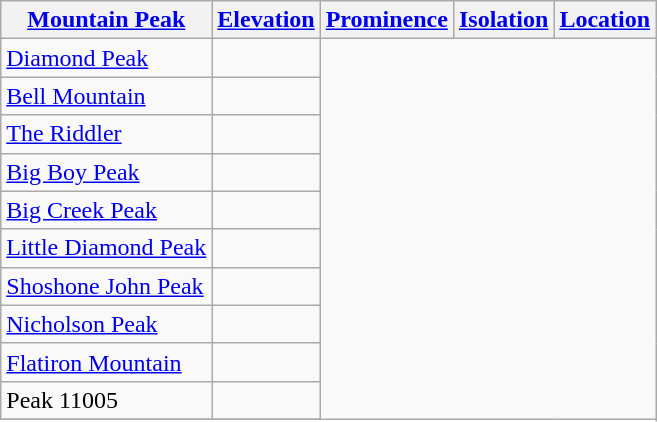<table class="wikitable sortable">
<tr>
<th><a href='#'>Mountain Peak</a></th>
<th><a href='#'>Elevation</a></th>
<th><a href='#'>Prominence</a></th>
<th><a href='#'>Isolation</a></th>
<th><a href='#'>Location</a></th>
</tr>
<tr>
<td><a href='#'>Diamond Peak</a><br></td>
<td></td>
</tr>
<tr>
<td><a href='#'>Bell Mountain</a><br></td>
<td></td>
</tr>
<tr>
<td><a href='#'>The Riddler</a><br></td>
<td></td>
</tr>
<tr>
<td><a href='#'>Big Boy Peak</a><br></td>
<td></td>
</tr>
<tr>
<td><a href='#'>Big Creek Peak</a><br></td>
<td></td>
</tr>
<tr>
<td><a href='#'>Little Diamond Peak</a><br></td>
<td></td>
</tr>
<tr>
<td><a href='#'>Shoshone John Peak</a><br></td>
<td></td>
</tr>
<tr>
<td><a href='#'>Nicholson Peak</a><br></td>
<td></td>
</tr>
<tr>
<td><a href='#'>Flatiron Mountain</a><br></td>
<td></td>
</tr>
<tr>
<td>Peak 11005<br></td>
<td></td>
</tr>
<tr>
</tr>
</table>
